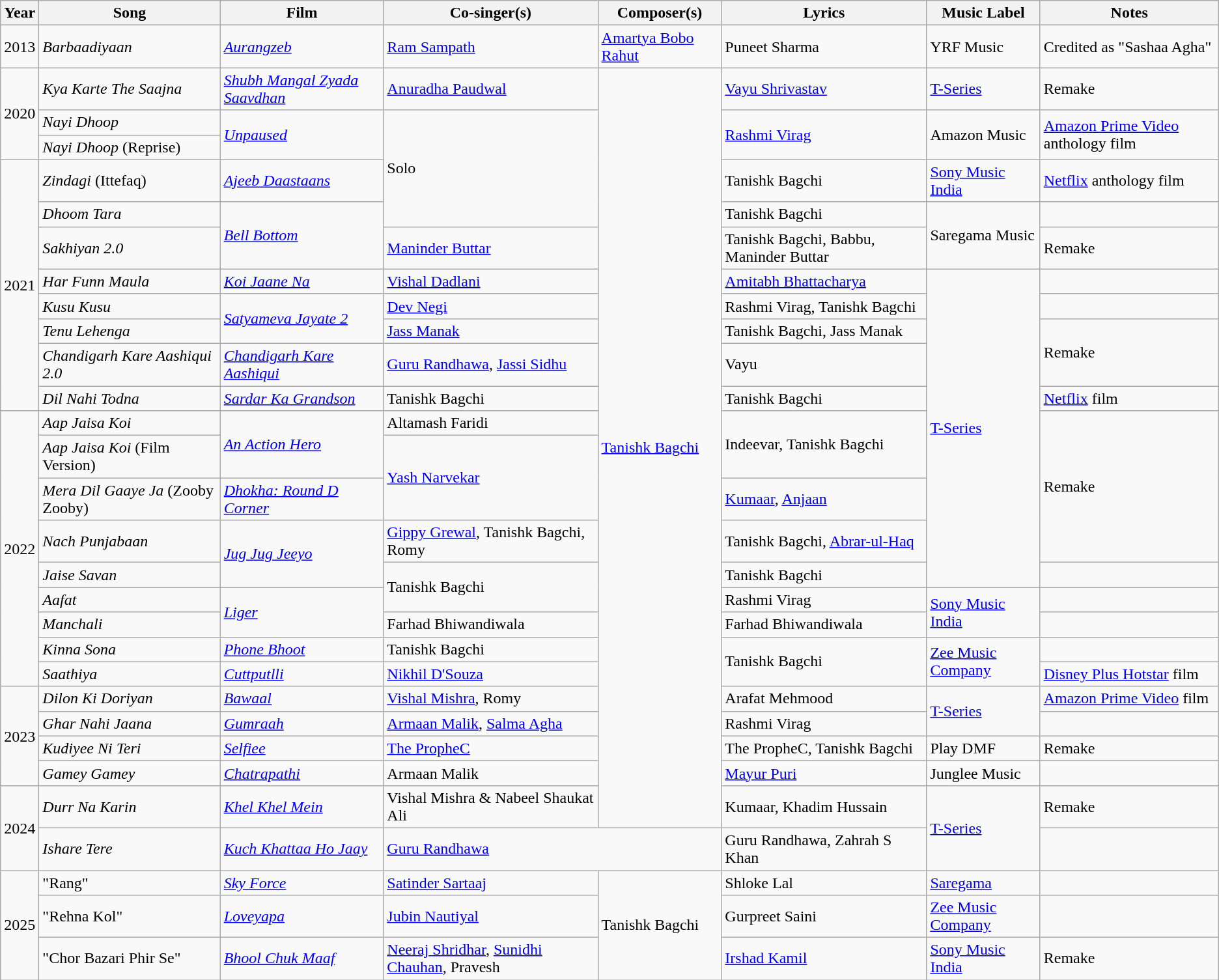<table class="wikitable sortable">
<tr>
<th>Year</th>
<th>Song</th>
<th>Film</th>
<th>Co-singer(s)</th>
<th>Composer(s)</th>
<th>Lyrics</th>
<th>Music Label</th>
<th>Notes</th>
</tr>
<tr>
<td>2013</td>
<td><em>Barbaadiyaan</em></td>
<td><em><a href='#'>Aurangzeb</a></em></td>
<td><a href='#'>Ram Sampath</a></td>
<td><a href='#'>Amartya Bobo Rahut</a></td>
<td>Puneet Sharma</td>
<td>YRF Music</td>
<td>Credited as "Sashaa Agha"</td>
</tr>
<tr>
<td rowspan="3">2020</td>
<td><em>Kya Karte The Saajna</em></td>
<td><em><a href='#'>Shubh Mangal Zyada Saavdhan</a></em></td>
<td><a href='#'>Anuradha Paudwal</a></td>
<td rowspan=25><a href='#'>Tanishk Bagchi</a></td>
<td><a href='#'>Vayu Shrivastav</a></td>
<td><a href='#'>T-Series</a></td>
<td>Remake</td>
</tr>
<tr>
<td><em>Nayi Dhoop</em></td>
<td rowspan=2><em><a href='#'>Unpaused</a></em></td>
<td rowspan=4>Solo</td>
<td rowspan=2><a href='#'>Rashmi Virag</a></td>
<td rowspan=2>Amazon Music</td>
<td rowspan=2><a href='#'>Amazon Prime Video</a> anthology film</td>
</tr>
<tr>
<td><em>Nayi Dhoop</em> (Reprise)</td>
</tr>
<tr>
<td rowspan="8">2021</td>
<td><em>Zindagi</em> (Ittefaq)</td>
<td><em><a href='#'>Ajeeb Daastaans</a></em></td>
<td>Tanishk Bagchi</td>
<td><a href='#'>Sony Music India</a></td>
<td><a href='#'>Netflix</a> anthology film</td>
</tr>
<tr>
<td><em>Dhoom Tara</em></td>
<td rowspan="2"><a href='#'><em>Bell Bottom</em></a></td>
<td>Tanishk Bagchi</td>
<td rowspan="2">Saregama Music</td>
<td></td>
</tr>
<tr>
<td><em>Sakhiyan 2.0</em></td>
<td><a href='#'>Maninder Buttar</a></td>
<td>Tanishk Bagchi, Babbu, Maninder Buttar</td>
<td>Remake</td>
</tr>
<tr>
<td><em>Har Funn Maula</em></td>
<td><em><a href='#'>Koi Jaane Na</a></em></td>
<td><a href='#'>Vishal Dadlani</a></td>
<td><a href='#'>Amitabh Bhattacharya</a></td>
<td rowspan="10"><a href='#'>T-Series</a></td>
<td></td>
</tr>
<tr>
<td><em>Kusu Kusu</em></td>
<td rowspan="2"><em><a href='#'>Satyameva Jayate 2</a></em></td>
<td><a href='#'>Dev Negi</a></td>
<td>Rashmi Virag, Tanishk Bagchi</td>
<td></td>
</tr>
<tr>
<td><em>Tenu Lehenga</em></td>
<td><a href='#'>Jass Manak</a></td>
<td>Tanishk Bagchi, Jass Manak</td>
<td rowspan=2>Remake</td>
</tr>
<tr>
<td><em>Chandigarh Kare Aashiqui 2.0</em></td>
<td><em><a href='#'>Chandigarh Kare Aashiqui</a></em></td>
<td><a href='#'>Guru Randhawa</a>, <a href='#'>Jassi Sidhu</a></td>
<td>Vayu</td>
</tr>
<tr>
<td><em>Dil Nahi Todna</em></td>
<td><em><a href='#'>Sardar Ka Grandson</a></em></td>
<td>Tanishk Bagchi</td>
<td>Tanishk Bagchi</td>
<td><a href='#'>Netflix</a> film</td>
</tr>
<tr>
<td rowspan="9">2022</td>
<td><em>Aap Jaisa Koi</em></td>
<td rowspan=2><em><a href='#'>An Action Hero</a></em></td>
<td>Altamash Faridi</td>
<td rowspan=2>Indeevar, Tanishk Bagchi</td>
<td rowspan=4>Remake</td>
</tr>
<tr>
<td><em>Aap Jaisa Koi</em> (Film Version)</td>
<td rowspan="2"><a href='#'>Yash Narvekar</a></td>
</tr>
<tr>
<td><em>Mera Dil Gaaye Ja</em> (Zooby Zooby)</td>
<td><em><a href='#'>Dhokha: Round D Corner</a></em></td>
<td><a href='#'>Kumaar</a>, <a href='#'>Anjaan</a></td>
</tr>
<tr>
<td><em>Nach Punjabaan</em></td>
<td rowspan="2"><a href='#'><em>Jug Jug Jeeyo</em></a></td>
<td><a href='#'>Gippy Grewal</a>, Tanishk Bagchi, Romy</td>
<td>Tanishk Bagchi, <a href='#'>Abrar-ul-Haq</a></td>
</tr>
<tr>
<td><em>Jaise Savan</em></td>
<td rowspan="2">Tanishk Bagchi</td>
<td>Tanishk Bagchi</td>
<td></td>
</tr>
<tr>
<td><em>Aafat</em></td>
<td rowspan="2"><a href='#'><em>Liger</em></a></td>
<td>Rashmi Virag</td>
<td rowspan="2"><a href='#'>Sony Music India</a></td>
<td></td>
</tr>
<tr>
<td><em>Manchali</em></td>
<td>Farhad Bhiwandiwala</td>
<td>Farhad Bhiwandiwala</td>
<td></td>
</tr>
<tr>
<td><em>Kinna Sona</em></td>
<td><em><a href='#'>Phone Bhoot</a></em></td>
<td>Tanishk Bagchi</td>
<td rowspan=2>Tanishk Bagchi</td>
<td rowspan=2><a href='#'>Zee Music Company</a></td>
<td></td>
</tr>
<tr>
<td><em>Saathiya</em></td>
<td><em><a href='#'>Cuttputlli</a></em></td>
<td><a href='#'>Nikhil D'Souza</a></td>
<td><a href='#'>Disney Plus Hotstar</a> film</td>
</tr>
<tr>
<td rowspan="4">2023</td>
<td><em>Dilon Ki Doriyan</em></td>
<td><em><a href='#'>Bawaal</a></em></td>
<td><a href='#'>Vishal Mishra</a>, Romy</td>
<td>Arafat Mehmood</td>
<td rowspan="2"><a href='#'>T-Series</a></td>
<td><a href='#'>Amazon Prime Video</a> film</td>
</tr>
<tr>
<td><em>Ghar Nahi Jaana</em></td>
<td><a href='#'><em>Gumraah</em></a></td>
<td><a href='#'>Armaan Malik</a>, <a href='#'>Salma Agha</a></td>
<td>Rashmi Virag</td>
<td></td>
</tr>
<tr>
<td><em>Kudiyee Ni Teri</em></td>
<td><em><a href='#'>Selfiee</a></em></td>
<td><a href='#'>The PropheC</a></td>
<td>The PropheC, Tanishk Bagchi</td>
<td>Play DMF</td>
<td>Remake</td>
</tr>
<tr>
<td><em>Gamey Gamey</em></td>
<td><a href='#'><em>Chatrapathi</em></a></td>
<td>Armaan Malik</td>
<td><a href='#'>Mayur Puri</a></td>
<td>Junglee Music</td>
<td></td>
</tr>
<tr>
<td rowspan=2>2024</td>
<td><em>Durr Na Karin</em></td>
<td><a href='#'><em>Khel Khel Mein</em></a></td>
<td>Vishal Mishra & Nabeel Shaukat Ali</td>
<td>Kumaar, Khadim Hussain</td>
<td rowspan=2><a href='#'>T-Series</a></td>
<td>Remake</td>
</tr>
<tr>
<td><em>Ishare Tere</em></td>
<td><em><a href='#'>Kuch Khattaa Ho Jaay</a></em></td>
<td colspan=2><a href='#'>Guru Randhawa</a></td>
<td>Guru Randhawa, Zahrah S Khan</td>
<td></td>
</tr>
<tr>
<td rowspan=3>2025</td>
<td>"Rang"</td>
<td><em><a href='#'>Sky Force</a></em></td>
<td><a href='#'>Satinder Sartaaj</a></td>
<td rowspan=3>Tanishk Bagchi</td>
<td>Shloke Lal</td>
<td><a href='#'>Saregama</a></td>
<td></td>
</tr>
<tr>
<td>"Rehna Kol"</td>
<td><em><a href='#'>Loveyapa</a></em></td>
<td><a href='#'>Jubin Nautiyal</a></td>
<td>Gurpreet Saini</td>
<td><a href='#'>Zee Music Company</a></td>
<td></td>
</tr>
<tr>
<td>"Chor Bazari Phir Se"</td>
<td><em><a href='#'>Bhool Chuk Maaf</a></em></td>
<td><a href='#'>Neeraj Shridhar</a>, <a href='#'>Sunidhi Chauhan</a>, Pravesh</td>
<td><a href='#'>Irshad Kamil</a></td>
<td><a href='#'>Sony Music India</a></td>
<td>Remake</td>
</tr>
</table>
